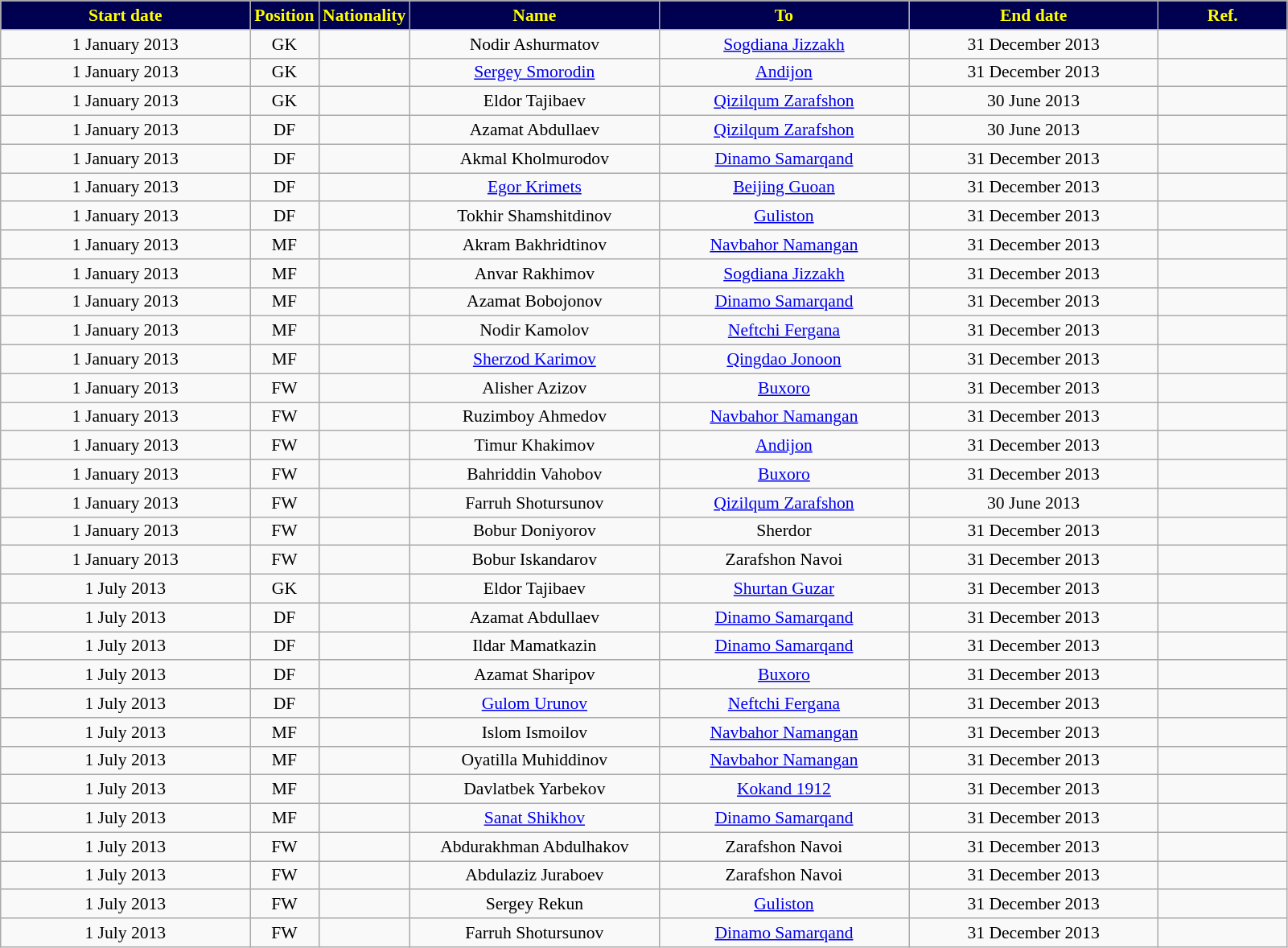<table class="wikitable" style="text-align:center; font-size:90%">
<tr>
<th style="background:#000050; color:yellow; width:200px;">Start date</th>
<th style="background:#000050; color:yellow; width:50px;">Position</th>
<th style="background:#000050; color:yellow; width:50px;">Nationality</th>
<th style="background:#000050; color:yellow; width:200px;">Name</th>
<th style="background:#000050; color:yellow; width:200px;">To</th>
<th style="background:#000050; color:yellow; width:200px;">End date</th>
<th style="background:#000050; color:yellow; width:100px;">Ref.</th>
</tr>
<tr>
<td>1 January 2013</td>
<td>GK</td>
<td></td>
<td>Nodir Ashurmatov</td>
<td><a href='#'>Sogdiana Jizzakh</a></td>
<td>31 December 2013</td>
<td></td>
</tr>
<tr>
<td>1 January 2013</td>
<td>GK</td>
<td></td>
<td><a href='#'>Sergey Smorodin</a></td>
<td><a href='#'>Andijon</a></td>
<td>31 December 2013</td>
<td></td>
</tr>
<tr>
<td>1 January 2013</td>
<td>GK</td>
<td></td>
<td>Eldor Tajibaev</td>
<td><a href='#'>Qizilqum Zarafshon</a></td>
<td>30 June 2013</td>
<td></td>
</tr>
<tr>
<td>1 January 2013</td>
<td>DF</td>
<td></td>
<td>Azamat Abdullaev</td>
<td><a href='#'>Qizilqum Zarafshon</a></td>
<td>30 June 2013</td>
<td></td>
</tr>
<tr>
<td>1 January 2013</td>
<td>DF</td>
<td></td>
<td>Akmal Kholmurodov</td>
<td><a href='#'>Dinamo Samarqand</a></td>
<td>31 December 2013</td>
<td></td>
</tr>
<tr>
<td>1 January 2013</td>
<td>DF</td>
<td></td>
<td><a href='#'>Egor Krimets</a></td>
<td><a href='#'>Beijing Guoan</a></td>
<td>31 December 2013</td>
<td></td>
</tr>
<tr>
<td>1 January 2013</td>
<td>DF</td>
<td></td>
<td>Tokhir Shamshitdinov</td>
<td><a href='#'>Guliston</a></td>
<td>31 December 2013</td>
<td></td>
</tr>
<tr>
<td>1 January 2013</td>
<td>MF</td>
<td></td>
<td>Akram Bakhridtinov</td>
<td><a href='#'>Navbahor Namangan</a></td>
<td>31 December 2013</td>
<td></td>
</tr>
<tr>
<td>1 January 2013</td>
<td>MF</td>
<td></td>
<td>Anvar Rakhimov</td>
<td><a href='#'>Sogdiana Jizzakh</a></td>
<td>31 December 2013</td>
<td></td>
</tr>
<tr>
<td>1 January 2013</td>
<td>MF</td>
<td></td>
<td>Azamat Bobojonov</td>
<td><a href='#'>Dinamo Samarqand</a></td>
<td>31 December 2013</td>
<td></td>
</tr>
<tr>
<td>1 January 2013</td>
<td>MF</td>
<td></td>
<td>Nodir Kamolov</td>
<td><a href='#'>Neftchi Fergana</a></td>
<td>31 December 2013</td>
<td></td>
</tr>
<tr>
<td>1 January 2013</td>
<td>MF</td>
<td></td>
<td><a href='#'>Sherzod Karimov</a></td>
<td><a href='#'>Qingdao Jonoon</a></td>
<td>31 December 2013</td>
<td></td>
</tr>
<tr>
<td>1 January 2013</td>
<td>FW</td>
<td></td>
<td>Alisher Azizov</td>
<td><a href='#'>Buxoro</a></td>
<td>31 December 2013</td>
<td></td>
</tr>
<tr>
<td>1 January 2013</td>
<td>FW</td>
<td></td>
<td>Ruzimboy Ahmedov</td>
<td><a href='#'>Navbahor Namangan</a></td>
<td>31 December 2013</td>
<td></td>
</tr>
<tr>
<td>1 January 2013</td>
<td>FW</td>
<td></td>
<td>Timur Khakimov</td>
<td><a href='#'>Andijon</a></td>
<td>31 December 2013</td>
<td></td>
</tr>
<tr>
<td>1 January 2013</td>
<td>FW</td>
<td></td>
<td>Bahriddin Vahobov</td>
<td><a href='#'>Buxoro</a></td>
<td>31 December 2013</td>
<td></td>
</tr>
<tr>
<td>1 January 2013</td>
<td>FW</td>
<td></td>
<td>Farruh Shotursunov</td>
<td><a href='#'>Qizilqum Zarafshon</a></td>
<td>30 June 2013</td>
<td></td>
</tr>
<tr>
<td>1 January 2013</td>
<td>FW</td>
<td></td>
<td>Bobur Doniyorov</td>
<td>Sherdor</td>
<td>31 December 2013</td>
<td></td>
</tr>
<tr>
<td>1 January 2013</td>
<td>FW</td>
<td></td>
<td>Bobur Iskandarov</td>
<td>Zarafshon Navoi</td>
<td>31 December 2013</td>
<td></td>
</tr>
<tr>
<td>1 July 2013</td>
<td>GK</td>
<td></td>
<td>Eldor Tajibaev</td>
<td><a href='#'>Shurtan Guzar</a></td>
<td>31 December 2013</td>
<td></td>
</tr>
<tr>
<td>1 July 2013</td>
<td>DF</td>
<td></td>
<td>Azamat Abdullaev</td>
<td><a href='#'>Dinamo Samarqand</a></td>
<td>31 December 2013</td>
<td></td>
</tr>
<tr>
<td>1 July 2013</td>
<td>DF</td>
<td></td>
<td>Ildar Mamatkazin</td>
<td><a href='#'>Dinamo Samarqand</a></td>
<td>31 December 2013</td>
<td></td>
</tr>
<tr>
<td>1 July 2013</td>
<td>DF</td>
<td></td>
<td>Azamat Sharipov</td>
<td><a href='#'>Buxoro</a></td>
<td>31 December 2013</td>
<td></td>
</tr>
<tr>
<td>1 July 2013</td>
<td>DF</td>
<td></td>
<td><a href='#'>Gulom Urunov</a></td>
<td><a href='#'>Neftchi Fergana</a></td>
<td>31 December 2013</td>
<td></td>
</tr>
<tr>
<td>1 July 2013</td>
<td>MF</td>
<td></td>
<td>Islom Ismoilov</td>
<td><a href='#'>Navbahor Namangan</a></td>
<td>31 December 2013</td>
<td></td>
</tr>
<tr>
<td>1 July 2013</td>
<td>MF</td>
<td></td>
<td>Oyatilla Muhiddinov</td>
<td><a href='#'>Navbahor Namangan</a></td>
<td>31 December 2013</td>
<td></td>
</tr>
<tr>
<td>1 July 2013</td>
<td>MF</td>
<td></td>
<td>Davlatbek Yarbekov</td>
<td><a href='#'>Kokand 1912</a></td>
<td>31 December 2013</td>
<td></td>
</tr>
<tr>
<td>1 July 2013</td>
<td>MF</td>
<td></td>
<td><a href='#'>Sanat Shikhov</a></td>
<td><a href='#'>Dinamo Samarqand</a></td>
<td>31 December 2013</td>
<td></td>
</tr>
<tr>
<td>1 July 2013</td>
<td>FW</td>
<td></td>
<td>Abdurakhman Abdulhakov</td>
<td>Zarafshon Navoi</td>
<td>31 December 2013</td>
<td></td>
</tr>
<tr>
<td>1 July 2013</td>
<td>FW</td>
<td></td>
<td>Abdulaziz Juraboev</td>
<td>Zarafshon Navoi</td>
<td>31 December 2013</td>
<td></td>
</tr>
<tr>
<td>1 July 2013</td>
<td>FW</td>
<td></td>
<td>Sergey Rekun</td>
<td><a href='#'>Guliston</a></td>
<td>31 December 2013</td>
<td></td>
</tr>
<tr>
<td>1 July 2013</td>
<td>FW</td>
<td></td>
<td>Farruh Shotursunov</td>
<td><a href='#'>Dinamo Samarqand</a></td>
<td>31 December 2013</td>
<td></td>
</tr>
</table>
